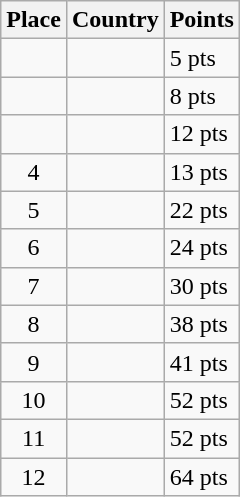<table class="wikitable sortable">
<tr>
<th>Place</th>
<th>Country</th>
<th>Points</th>
</tr>
<tr>
<td align=center></td>
<td></td>
<td>5 pts</td>
</tr>
<tr>
<td align=center></td>
<td></td>
<td>8 pts</td>
</tr>
<tr>
<td align=center></td>
<td></td>
<td>12 pts</td>
</tr>
<tr>
<td align=center>4</td>
<td></td>
<td>13 pts</td>
</tr>
<tr>
<td align=center>5</td>
<td></td>
<td>22 pts</td>
</tr>
<tr>
<td align=center>6</td>
<td></td>
<td>24 pts</td>
</tr>
<tr>
<td align=center>7</td>
<td></td>
<td>30 pts</td>
</tr>
<tr>
<td align=center>8</td>
<td></td>
<td>38 pts</td>
</tr>
<tr>
<td align=center>9</td>
<td></td>
<td>41 pts</td>
</tr>
<tr>
<td align=center>10</td>
<td></td>
<td>52 pts</td>
</tr>
<tr>
<td align=center>11</td>
<td></td>
<td>52 pts</td>
</tr>
<tr>
<td align=center>12</td>
<td></td>
<td>64 pts</td>
</tr>
</table>
